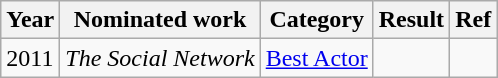<table class="wikitable">
<tr>
<th>Year</th>
<th>Nominated work</th>
<th>Category</th>
<th>Result</th>
<th>Ref</th>
</tr>
<tr>
<td>2011</td>
<td><em>The Social Network</em></td>
<td><a href='#'>Best Actor</a></td>
<td></td>
<td></td>
</tr>
</table>
